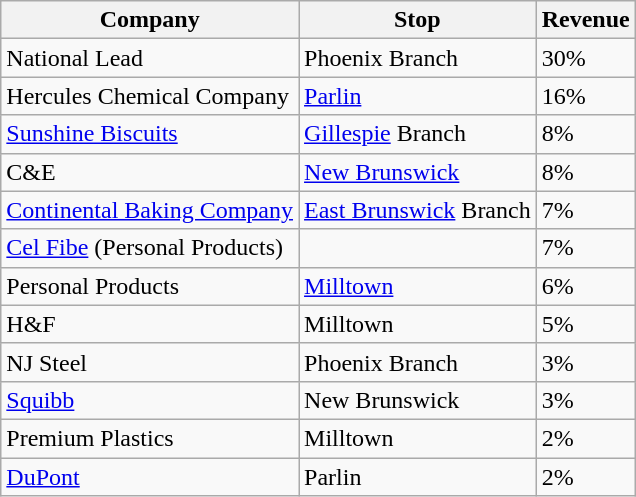<table class="wikitable" style="margin: 0 0 1em 1em; float: right">
<tr>
<th>Company</th>
<th>Stop</th>
<th>Revenue</th>
</tr>
<tr>
<td>National Lead</td>
<td>Phoenix Branch</td>
<td>30%</td>
</tr>
<tr>
<td>Hercules Chemical Company</td>
<td><a href='#'>Parlin</a></td>
<td>16%</td>
</tr>
<tr>
<td><a href='#'>Sunshine Biscuits</a></td>
<td><a href='#'>Gillespie</a> Branch</td>
<td>8%</td>
</tr>
<tr>
<td>C&E</td>
<td><a href='#'>New Brunswick</a></td>
<td>8%</td>
</tr>
<tr>
<td><a href='#'>Continental Baking Company</a></td>
<td><a href='#'>East Brunswick</a> Branch</td>
<td>7%</td>
</tr>
<tr>
<td><a href='#'>Cel Fibe</a> (Personal Products)</td>
<td></td>
<td>7%</td>
</tr>
<tr>
<td>Personal Products</td>
<td><a href='#'>Milltown</a></td>
<td>6%</td>
</tr>
<tr>
<td>H&F</td>
<td>Milltown</td>
<td>5%</td>
</tr>
<tr>
<td>NJ Steel</td>
<td>Phoenix Branch</td>
<td>3%</td>
</tr>
<tr>
<td><a href='#'>Squibb</a></td>
<td>New Brunswick</td>
<td>3%</td>
</tr>
<tr>
<td>Premium Plastics</td>
<td>Milltown</td>
<td>2%</td>
</tr>
<tr>
<td><a href='#'>DuPont</a></td>
<td>Parlin</td>
<td>2%</td>
</tr>
</table>
